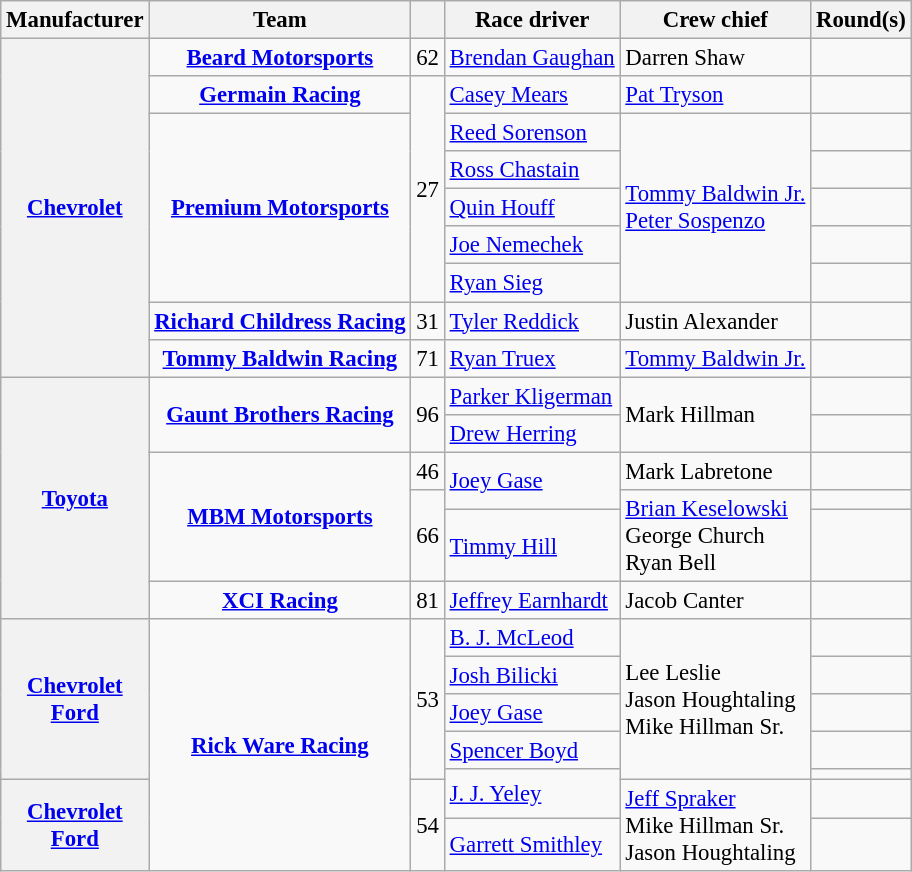<table class="wikitable" style="font-size: 95%;">
<tr>
<th>Manufacturer</th>
<th>Team</th>
<th></th>
<th>Race driver</th>
<th>Crew chief</th>
<th>Round(s)</th>
</tr>
<tr>
<th rowspan=9><a href='#'>Chevrolet</a></th>
<td style="text-align:center;"><strong><a href='#'>Beard Motorsports</a></strong></td>
<td>62</td>
<td><a href='#'>Brendan Gaughan</a></td>
<td>Darren Shaw</td>
<td></td>
</tr>
<tr>
<td style="text-align:center;"><strong><a href='#'>Germain Racing</a></strong></td>
<td rowspan=6>27</td>
<td><a href='#'>Casey Mears</a></td>
<td><a href='#'>Pat Tryson</a></td>
<td></td>
</tr>
<tr>
<td rowspan=5 style="text-align:center;"><strong><a href='#'>Premium Motorsports</a></strong></td>
<td><a href='#'>Reed Sorenson</a></td>
<td rowspan=5><a href='#'>Tommy Baldwin Jr.</a> <small></small> <br> <a href='#'>Peter Sospenzo</a> <small></small></td>
<td></td>
</tr>
<tr>
<td><a href='#'>Ross Chastain</a></td>
<td></td>
</tr>
<tr>
<td><a href='#'>Quin Houff</a></td>
<td></td>
</tr>
<tr>
<td><a href='#'>Joe Nemechek</a></td>
<td></td>
</tr>
<tr>
<td><a href='#'>Ryan Sieg</a></td>
<td></td>
</tr>
<tr>
<td style="text-align:center;"><strong><a href='#'>Richard Childress Racing</a></strong></td>
<td>31</td>
<td><a href='#'>Tyler Reddick</a></td>
<td>Justin Alexander</td>
<td></td>
</tr>
<tr>
<td style="text-align:center;"><strong><a href='#'>Tommy Baldwin Racing</a></strong></td>
<td>71</td>
<td><a href='#'>Ryan Truex</a></td>
<td><a href='#'>Tommy Baldwin Jr.</a></td>
<td></td>
</tr>
<tr>
<th rowspan=6><a href='#'>Toyota</a></th>
<td style="text-align:center;" rowspan="2"><strong><a href='#'>Gaunt Brothers Racing</a></strong></td>
<td rowspan=2>96</td>
<td><a href='#'>Parker Kligerman</a></td>
<td rowspan=2>Mark Hillman</td>
<td></td>
</tr>
<tr>
<td><a href='#'>Drew Herring</a></td>
<td></td>
</tr>
<tr>
<td rowspan=3 style="text-align:center;"><strong><a href='#'>MBM Motorsports</a></strong></td>
<td>46</td>
<td rowspan=2><a href='#'>Joey Gase</a></td>
<td>Mark Labretone</td>
<td></td>
</tr>
<tr>
<td rowspan=2>66</td>
<td rowspan=2><a href='#'>Brian Keselowski</a> <small></small> <br> George Church <small></small> <br> Ryan Bell <small></small></td>
<td></td>
</tr>
<tr>
<td><a href='#'>Timmy Hill</a></td>
<td></td>
</tr>
<tr>
<td style="text-align:center;"><strong><a href='#'>XCI Racing</a></strong></td>
<td>81</td>
<td><a href='#'>Jeffrey Earnhardt</a></td>
<td>Jacob Canter</td>
<td></td>
</tr>
<tr>
<th rowspan=5><a href='#'>Chevrolet</a> <small></small> <br> <a href='#'>Ford</a> <small></small></th>
<td rowspan=7 style="text-align:center;"><strong><a href='#'>Rick Ware Racing</a></strong></td>
<td rowspan=5>53</td>
<td><a href='#'>B. J. McLeod</a></td>
<td rowspan=5>Lee Leslie <small></small> <br> Jason Houghtaling <small></small> <br> Mike Hillman Sr. <small></small></td>
<td></td>
</tr>
<tr>
<td><a href='#'>Josh Bilicki</a></td>
<td></td>
</tr>
<tr>
<td><a href='#'>Joey Gase</a></td>
<td></td>
</tr>
<tr>
<td><a href='#'>Spencer Boyd</a></td>
<td></td>
</tr>
<tr>
<td rowspan=2><a href='#'>J. J. Yeley</a></td>
<td></td>
</tr>
<tr>
<th rowspan=2><a href='#'>Chevrolet</a> <small></small> <br> <a href='#'>Ford</a> <small></small></th>
<td rowspan=2>54</td>
<td rowspan=2><a href='#'>Jeff Spraker</a> <small></small> <br> Mike Hillman Sr. <small></small> <br> Jason Houghtaling <small></small></td>
<td></td>
</tr>
<tr>
<td><a href='#'>Garrett Smithley</a></td>
<td></td>
</tr>
</table>
